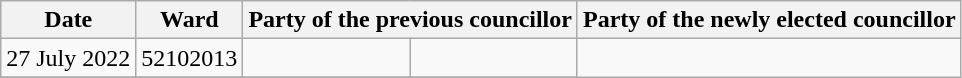<table class="wikitable">
<tr>
<th>Date</th>
<th>Ward</th>
<th colspan=2>Party of the previous councillor</th>
<th colspan=2>Party of the newly elected councillor</th>
</tr>
<tr>
<td>27 July 2022</td>
<td>52102013</td>
<td></td>
<td></td>
</tr>
<tr>
</tr>
</table>
